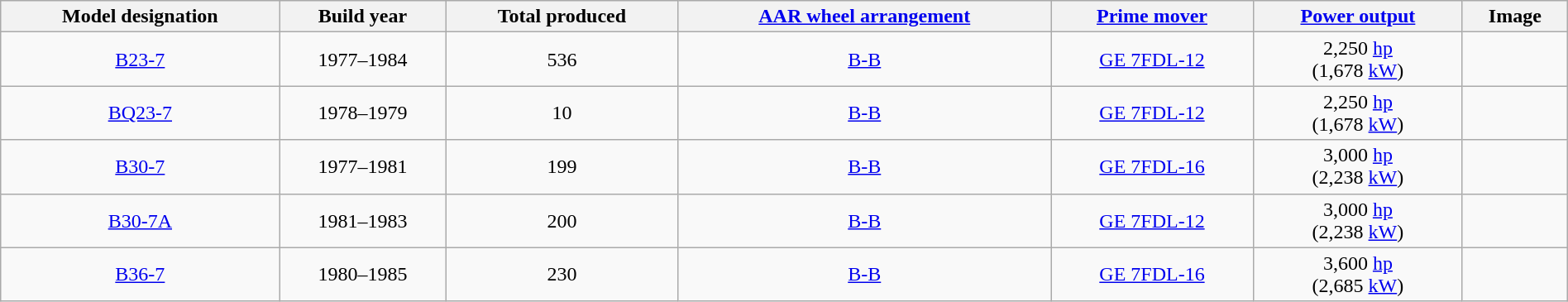<table class="wikitable sortable" style="width: 100%">
<tr>
<th>Model designation</th>
<th>Build year</th>
<th>Total produced</th>
<th class="unsortable"><a href='#'>AAR wheel arrangement</a></th>
<th><a href='#'>Prime mover</a></th>
<th><a href='#'>Power output</a></th>
<th class="unsortable">Image</th>
</tr>
<tr align = "center">
<td><a href='#'>B23-7</a></td>
<td>1977–1984</td>
<td>536</td>
<td><a href='#'>B-B</a></td>
<td><a href='#'>GE 7FDL-12</a></td>
<td>2,250 <a href='#'>hp</a><br>(1,678 <a href='#'>kW</a>)</td>
<td></td>
</tr>
<tr align = "center">
<td><a href='#'>BQ23-7</a></td>
<td>1978–1979</td>
<td>10</td>
<td><a href='#'>B-B</a></td>
<td><a href='#'>GE 7FDL-12</a></td>
<td>2,250 <a href='#'>hp</a><br>(1,678 <a href='#'>kW</a>)</td>
<td></td>
</tr>
<tr align = "center">
<td><a href='#'>B30-7</a></td>
<td>1977–1981</td>
<td>199</td>
<td><a href='#'>B-B</a></td>
<td><a href='#'>GE 7FDL-16</a></td>
<td>3,000 <a href='#'>hp</a><br>(2,238 <a href='#'>kW</a>)</td>
<td></td>
</tr>
<tr align = "center">
<td><a href='#'>B30-7A</a></td>
<td>1981–1983</td>
<td>200</td>
<td><a href='#'>B-B</a></td>
<td><a href='#'>GE 7FDL-12</a></td>
<td>3,000 <a href='#'>hp</a><br>(2,238 <a href='#'>kW</a>)</td>
<td></td>
</tr>
<tr align = "center">
<td><a href='#'>B36-7</a></td>
<td>1980–1985</td>
<td>230</td>
<td><a href='#'>B-B</a></td>
<td><a href='#'>GE 7FDL-16</a></td>
<td>3,600 <a href='#'>hp</a><br>(2,685 <a href='#'>kW</a>)</td>
<td></td>
</tr>
</table>
